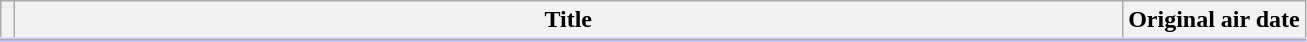<table class="wikitable">
<tr style="border-bottom: 3px solid #CCF;">
<th style="width:1%;"></th>
<th>Title</th>
<th style="width:14%;">Original air date</th>
</tr>
<tr>
</tr>
</table>
